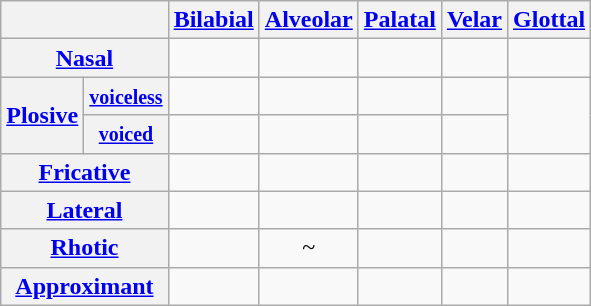<table class="wikitable" style="text-align:center">
<tr>
<th colspan="2"></th>
<th><a href='#'>Bilabial</a></th>
<th><a href='#'>Alveolar</a></th>
<th><a href='#'>Palatal</a></th>
<th><a href='#'>Velar</a></th>
<th><a href='#'>Glottal</a></th>
</tr>
<tr>
<th colspan="2"><a href='#'>Nasal</a></th>
<td></td>
<td></td>
<td></td>
<td></td>
<td></td>
</tr>
<tr>
<th rowspan="2"><a href='#'>Plosive</a></th>
<th><small><a href='#'>voiceless</a></small></th>
<td></td>
<td></td>
<td></td>
<td></td>
<td rowspan="2"></td>
</tr>
<tr>
<th><small><a href='#'>voiced</a></small></th>
<td></td>
<td></td>
<td></td>
<td></td>
</tr>
<tr>
<th colspan="2"><a href='#'>Fricative</a></th>
<td></td>
<td></td>
<td></td>
<td></td>
<td></td>
</tr>
<tr>
<th colspan="2"><a href='#'>Lateral</a></th>
<td></td>
<td></td>
<td></td>
<td></td>
<td></td>
</tr>
<tr>
<th colspan="2"><a href='#'>Rhotic</a></th>
<td></td>
<td>~</td>
<td></td>
<td></td>
<td></td>
</tr>
<tr>
<th colspan="2"><a href='#'>Approximant</a></th>
<td></td>
<td></td>
<td></td>
<td></td>
<td></td>
</tr>
</table>
